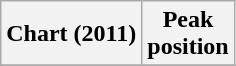<table class="wikitable sortable plainrowheaders" style="text-align:center">
<tr>
<th scope="col">Chart (2011)</th>
<th scope="col">Peak<br>position</th>
</tr>
<tr>
</tr>
</table>
